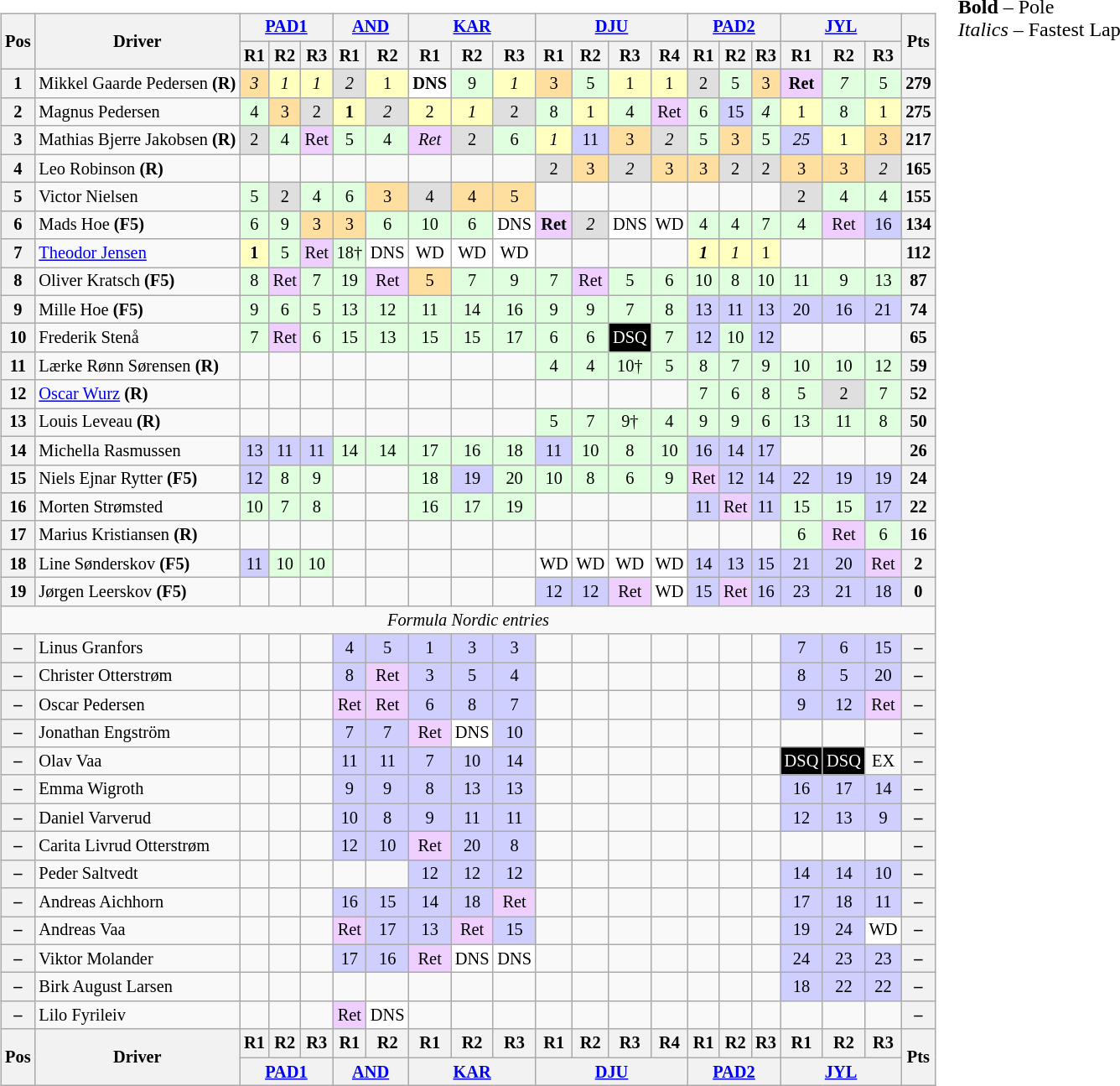<table>
<tr>
<td style="vertical-align:top"><br><table class="wikitable" style="font-size: 85%; text-align:center">
<tr>
<th rowspan=2>Pos</th>
<th rowspan=2>Driver</th>
<th colspan=3><a href='#'>PAD1</a><br></th>
<th colspan=2><a href='#'>AND</a><br></th>
<th colspan=3><a href='#'>KAR</a><br></th>
<th colspan=4><a href='#'>DJU</a><br></th>
<th colspan=3><a href='#'>PAD2</a><br></th>
<th colspan=3><a href='#'>JYL</a><br></th>
<th rowspan=2>Pts</th>
</tr>
<tr>
<th>R1</th>
<th>R2</th>
<th>R3</th>
<th>R1</th>
<th>R2</th>
<th>R1</th>
<th>R2</th>
<th>R3</th>
<th>R1</th>
<th>R2</th>
<th>R3</th>
<th>R4</th>
<th>R1</th>
<th>R2</th>
<th>R3</th>
<th>R1</th>
<th>R2</th>
<th>R3</th>
</tr>
<tr>
<th>1</th>
<td style="text-align:left"> Mikkel Gaarde Pedersen <strong>(R)</strong></td>
<td style="background:#ffdf9f"><em>3</em></td>
<td style="background:#ffffbf"><em>1</em></td>
<td style="background:#ffffbf"><em>1</em></td>
<td style="background:#dfdfdf"><em>2</em></td>
<td style="background:#ffffbf">1</td>
<td style="background:#ffffff"><strong>DNS</strong></td>
<td style="background:#dfffdf">9</td>
<td style="background:#ffffbf"><em>1</em></td>
<td style="background:#ffdf9f">3</td>
<td style="background:#dfffdf">5</td>
<td style="background:#ffffbf">1</td>
<td style="background:#ffffbf">1</td>
<td style="background:#dfdfdf">2</td>
<td style="background:#dfffdf">5</td>
<td style="background:#ffdf9f">3</td>
<td style="background:#efcfff"><strong>Ret</strong></td>
<td style="background:#dfffdf"><em>7</em></td>
<td style="background:#dfffdf">5</td>
<th>279</th>
</tr>
<tr>
<th>2</th>
<td style="text-align:left"> Magnus Pedersen</td>
<td style="background:#dfffdf">4</td>
<td style="background:#ffdf9f">3</td>
<td style="background:#dfdfdf">2</td>
<td style="background:#ffffbf"><strong>1</strong></td>
<td style="background:#dfdfdf"><em>2</em></td>
<td style="background:#ffffbf">2</td>
<td style="background:#ffffbf"><em>1</em></td>
<td style="background:#dfdfdf">2</td>
<td style="background:#dfffdf">8</td>
<td style="background:#ffffbf">1</td>
<td style="background:#dfffdf">4</td>
<td style="background:#efcfff">Ret</td>
<td style="background:#dfffdf">6</td>
<td style="background:#cfcfff">15</td>
<td style="background:#dfffdf"><em>4</em></td>
<td style="background:#ffffbf">1</td>
<td style="background:#dfffdf">8</td>
<td style="background:#ffffbf">1</td>
<th>275</th>
</tr>
<tr>
<th>3</th>
<td style="text-align:left" nowrap> Mathias Bjerre Jakobsen <strong>(R)</strong></td>
<td style="background:#dfdfdf">2</td>
<td style="background:#dfffdf">4</td>
<td style="background:#efcfff">Ret</td>
<td style="background:#dfffdf">5</td>
<td style="background:#dfffdf">4</td>
<td style="background:#efcfff"><em>Ret</em></td>
<td style="background:#dfdfdf">2</td>
<td style="background:#dfffdf">6</td>
<td style="background:#ffffbf"><em>1</em></td>
<td style="background:#cfcfff">11</td>
<td style="background:#ffdf9f">3</td>
<td style="background:#dfdfdf"><em>2</em></td>
<td style="background:#dfffdf">5</td>
<td style="background:#ffdf9f">3</td>
<td style="background:#dfffdf">5</td>
<td style="background:#cfcfff"><em>25</em></td>
<td style="background:#ffffbf">1</td>
<td style="background:#ffdf9f">3</td>
<th>217</th>
</tr>
<tr>
<th>4</th>
<td style="text-align:left"> Leo Robinson <strong>(R)</strong></td>
<td></td>
<td></td>
<td></td>
<td></td>
<td></td>
<td></td>
<td></td>
<td></td>
<td style="background:#dfdfdf">2</td>
<td style="background:#ffdf9f">3</td>
<td style="background:#dfdfdf"><em>2</em></td>
<td style="background:#ffdf9f">3</td>
<td style="background:#ffdf9f">3</td>
<td style="background:#dfdfdf">2</td>
<td style="background:#dfdfdf">2</td>
<td style="background:#ffdf9f">3</td>
<td style="background:#ffdf9f">3</td>
<td style="background:#dfdfdf"><em>2</em></td>
<th>165</th>
</tr>
<tr>
<th>5</th>
<td style="text-align:left"> Victor Nielsen</td>
<td style="background:#dfffdf">5</td>
<td style="background:#dfdfdf">2</td>
<td style="background:#dfffdf">4</td>
<td style="background:#dfffdf">6</td>
<td style="background:#ffdf9f">3</td>
<td style="background:#dfdfdf">4</td>
<td style="background:#ffdf9f">4</td>
<td style="background:#ffdf9f">5</td>
<td></td>
<td></td>
<td></td>
<td></td>
<td></td>
<td></td>
<td></td>
<td style="background:#dfdfdf">2</td>
<td style="background:#dfffdf">4</td>
<td style="background:#dfffdf">4</td>
<th>155</th>
</tr>
<tr>
<th>6</th>
<td style="text-align:left"> Mads Hoe <strong>(F5)</strong></td>
<td style="background:#dfffdf">6</td>
<td style="background:#dfffdf">9</td>
<td style="background:#ffdf9f">3</td>
<td style="background:#ffdf9f">3</td>
<td style="background:#dfffdf">6</td>
<td style="background:#dfffdf">10</td>
<td style="background:#dfffdf">6</td>
<td style="background:#ffffff">DNS</td>
<td style="background:#efcfff"><strong>Ret</strong></td>
<td style="background:#dfdfdf"><em>2</em></td>
<td style="background:#ffffff">DNS</td>
<td style="background:#ffffff">WD</td>
<td style="background:#dfffdf">4</td>
<td style="background:#dfffdf">4</td>
<td style="background:#dfffdf">7</td>
<td style="background:#dfffdf">4</td>
<td style="background:#efcfff">Ret</td>
<td style="background:#cfcfff">16</td>
<th>134</th>
</tr>
<tr>
<th>7</th>
<td style="text-align:left"> <a href='#'>Theodor Jensen</a></td>
<td style="background:#ffffbf"><strong>1</strong></td>
<td style="background:#dfffdf">5</td>
<td style="background:#efcfff">Ret</td>
<td style="background:#dfffdf">18†</td>
<td style="background:#ffffff">DNS</td>
<td style="background:#ffffff">WD</td>
<td style="background:#ffffff">WD</td>
<td style="background:#ffffff">WD</td>
<td></td>
<td></td>
<td></td>
<td></td>
<td style="background:#ffffbf"><strong><em>1</em></strong></td>
<td style="background:#ffffbf"><em>1</em></td>
<td style="background:#ffffbf">1</td>
<td></td>
<td></td>
<td></td>
<th>112</th>
</tr>
<tr>
<th>8</th>
<td style="text-align:left"> Oliver Kratsch <strong>(F5)</strong></td>
<td style="background:#dfffdf">8</td>
<td style="background:#efcfff">Ret</td>
<td style="background:#dfffdf">7</td>
<td style="background:#dfffdf">19</td>
<td style="background:#efcfff">Ret</td>
<td style="background:#ffdf9f">5</td>
<td style="background:#dfffdf">7</td>
<td style="background:#dfffdf">9</td>
<td style="background:#dfffdf">7</td>
<td style="background:#efcfff">Ret</td>
<td style="background:#dfffdf">5</td>
<td style="background:#dfffdf">6</td>
<td style="background:#dfffdf">10</td>
<td style="background:#dfffdf">8</td>
<td style="background:#dfffdf">10</td>
<td style="background:#dfffdf">11</td>
<td style="background:#dfffdf">9</td>
<td style="background:#dfffdf">13</td>
<th>87</th>
</tr>
<tr>
<th>9</th>
<td style="text-align:left"> Mille Hoe <strong>(F5)</strong></td>
<td style="background:#dfffdf">9</td>
<td style="background:#dfffdf">6</td>
<td style="background:#dfffdf">5</td>
<td style="background:#dfffdf">13</td>
<td style="background:#dfffdf">12</td>
<td style="background:#dfffdf">11</td>
<td style="background:#dfffdf">14</td>
<td style="background:#dfffdf">16</td>
<td style="background:#dfffdf">9</td>
<td style="background:#dfffdf">9</td>
<td style="background:#dfffdf">7</td>
<td style="background:#dfffdf">8</td>
<td style="background:#cfcfff">13</td>
<td style="background:#cfcfff">11</td>
<td style="background:#cfcfff">13</td>
<td style="background:#cfcfff">20</td>
<td style="background:#cfcfff">16</td>
<td style="background:#cfcfff">21</td>
<th>74</th>
</tr>
<tr>
<th>10</th>
<td style="text-align:left"> Frederik Stenå</td>
<td style="background:#dfffdf">7</td>
<td style="background:#efcfff">Ret</td>
<td style="background:#dfffdf">6</td>
<td style="background:#dfffdf">15</td>
<td style="background:#dfffdf">13</td>
<td style="background:#dfffdf">15</td>
<td style="background:#dfffdf">15</td>
<td style="background:#dfffdf">17</td>
<td style="background:#dfffdf">6</td>
<td style="background:#dfffdf">6</td>
<td style="background:#000000; color:#ffffff">DSQ</td>
<td style="background:#dfffdf">7</td>
<td style="background:#cfcfff">12</td>
<td style="background:#dfffdf">10</td>
<td style="background:#cfcfff">12</td>
<td></td>
<td></td>
<td></td>
<th>65</th>
</tr>
<tr>
<th>11</th>
<td style="text-align:left"> Lærke Rønn Sørensen <strong>(R)</strong></td>
<td></td>
<td></td>
<td></td>
<td></td>
<td></td>
<td></td>
<td></td>
<td></td>
<td style="background:#dfffdf">4</td>
<td style="background:#dfffdf">4</td>
<td style="background:#dfffdf">10†</td>
<td style="background:#dfffdf">5</td>
<td style="background:#dfffdf">8</td>
<td style="background:#dfffdf">7</td>
<td style="background:#dfffdf">9</td>
<td style="background:#dfffdf">10</td>
<td style="background:#dfffdf">10</td>
<td style="background:#dfffdf">12</td>
<th>59</th>
</tr>
<tr>
<th>12</th>
<td style="text-align:left"> <a href='#'>Oscar Wurz</a> <strong>(R)</strong></td>
<td></td>
<td></td>
<td></td>
<td></td>
<td></td>
<td></td>
<td></td>
<td></td>
<td></td>
<td></td>
<td></td>
<td></td>
<td style="background:#dfffdf">7</td>
<td style="background:#dfffdf">6</td>
<td style="background:#dfffdf">8</td>
<td style="background:#dfffdf">5</td>
<td style="background:#dfdfdf">2</td>
<td style="background:#dfffdf">7</td>
<th>52</th>
</tr>
<tr>
<th>13</th>
<td style="text-align:left"> Louis Leveau <strong>(R)</strong></td>
<td></td>
<td></td>
<td></td>
<td></td>
<td></td>
<td></td>
<td></td>
<td></td>
<td style="background:#dfffdf">5</td>
<td style="background:#dfffdf">7</td>
<td style="background:#dfffdf">9†</td>
<td style="background:#dfffdf">4</td>
<td style="background:#dfffdf">9</td>
<td style="background:#dfffdf">9</td>
<td style="background:#dfffdf">6</td>
<td style="background:#dfffdf">13</td>
<td style="background:#dfffdf">11</td>
<td style="background:#dfffdf">8</td>
<th>50</th>
</tr>
<tr>
<th>14</th>
<td style="text-align:left"> Michella Rasmussen</td>
<td style="background:#cfcfff">13</td>
<td style="background:#cfcfff">11</td>
<td style="background:#cfcfff">11</td>
<td style="background:#dfffdf">14</td>
<td style="background:#dfffdf">14</td>
<td style="background:#dfffdf">17</td>
<td style="background:#dfffdf">16</td>
<td style="background:#dfffdf">18</td>
<td style="background:#cfcfff">11</td>
<td style="background:#dfffdf">10</td>
<td style="background:#dfffdf">8</td>
<td style="background:#dfffdf">10</td>
<td style="background:#cfcfff">16</td>
<td style="background:#cfcfff">14</td>
<td style="background:#cfcfff">17</td>
<td></td>
<td></td>
<td></td>
<th>26</th>
</tr>
<tr>
<th>15</th>
<td style="text-align:left"> Niels Ejnar Rytter <strong>(F5)</strong></td>
<td style="background:#cfcfff">12</td>
<td style="background:#dfffdf">8</td>
<td style="background:#dfffdf">9</td>
<td></td>
<td></td>
<td style="background:#dfffdf">18</td>
<td style="background:#cfcfff">19</td>
<td style="background:#dfffdf">20</td>
<td style="background:#dfffdf">10</td>
<td style="background:#dfffdf">8</td>
<td style="background:#dfffdf">6</td>
<td style="background:#dfffdf">9</td>
<td style="background:#efcfff">Ret</td>
<td style="background:#cfcfff">12</td>
<td style="background:#cfcfff">14</td>
<td style="background:#cfcfff">22</td>
<td style="background:#cfcfff">19</td>
<td style="background:#cfcfff">19</td>
<th>24</th>
</tr>
<tr>
<th>16</th>
<td style="text-align:left"> Morten Strømsted</td>
<td style="background:#dfffdf">10</td>
<td style="background:#dfffdf">7</td>
<td style="background:#dfffdf">8</td>
<td></td>
<td></td>
<td style="background:#dfffdf">16</td>
<td style="background:#dfffdf">17</td>
<td style="background:#dfffdf">19</td>
<td></td>
<td></td>
<td></td>
<td></td>
<td style="background:#cfcfff">11</td>
<td style="background:#efcfff">Ret</td>
<td style="background:#cfcfff">11</td>
<td style="background:#dfffdf">15</td>
<td style="background:#dfffdf">15</td>
<td style="background:#cfcfff">17</td>
<th>22</th>
</tr>
<tr>
<th>17</th>
<td style="text-align:left"> Marius Kristiansen <strong>(R)</strong></td>
<td></td>
<td></td>
<td></td>
<td></td>
<td></td>
<td></td>
<td></td>
<td></td>
<td></td>
<td></td>
<td></td>
<td></td>
<td></td>
<td></td>
<td></td>
<td style="background:#dfffdf">6</td>
<td style="background:#efcfff">Ret</td>
<td style="background:#dfffdf">6</td>
<th>16</th>
</tr>
<tr>
<th>18</th>
<td style="text-align:left"> Line Sønderskov <strong>(F5)</strong></td>
<td style="background:#cfcfff">11</td>
<td style="background:#dfffdf">10</td>
<td style="background:#dfffdf">10</td>
<td></td>
<td></td>
<td></td>
<td></td>
<td></td>
<td style="background:#ffffff">WD</td>
<td style="background:#ffffff">WD</td>
<td style="background:#ffffff">WD</td>
<td style="background:#ffffff">WD</td>
<td style="background:#cfcfff">14</td>
<td style="background:#cfcfff">13</td>
<td style="background:#cfcfff">15</td>
<td style="background:#cfcfff">21</td>
<td style="background:#cfcfff">20</td>
<td style="background:#efcfff">Ret</td>
<th>2</th>
</tr>
<tr>
<th>19</th>
<td style="text-align:left"> Jørgen Leerskov <strong>(F5)</strong></td>
<td></td>
<td></td>
<td></td>
<td></td>
<td></td>
<td></td>
<td></td>
<td></td>
<td style="background:#cfcfff">12</td>
<td style="background:#cfcfff">12</td>
<td style="background:#efcfff">Ret</td>
<td style="background:#ffffff">WD</td>
<td style="background:#cfcfff">15</td>
<td style="background:#efcfff">Ret</td>
<td style="background:#cfcfff">16</td>
<td style="background:#cfcfff">23</td>
<td style="background:#cfcfff">21</td>
<td style="background:#cfcfff">18</td>
<th>0</th>
</tr>
<tr>
<td colspan=21><em>Formula Nordic entries</em></td>
</tr>
<tr>
<th>–</th>
<td style="text-align:left"> Linus Granfors</td>
<td></td>
<td></td>
<td></td>
<td style="background:#cfcfff">4</td>
<td style="background:#cfcfff">5</td>
<td style="background:#cfcfff">1</td>
<td style="background:#cfcfff">3</td>
<td style="background:#cfcfff">3</td>
<td></td>
<td></td>
<td></td>
<td></td>
<td></td>
<td></td>
<td></td>
<td style="background:#cfcfff">7</td>
<td style="background:#cfcfff">6</td>
<td style="background:#cfcfff">15</td>
<th>–</th>
</tr>
<tr>
<th>–</th>
<td style="text-align:left"> Christer Otterstrøm</td>
<td></td>
<td></td>
<td></td>
<td style="background:#cfcfff">8</td>
<td style="background:#efcfff">Ret</td>
<td style="background:#cfcfff">3</td>
<td style="background:#cfcfff">5</td>
<td style="background:#cfcfff">4</td>
<td></td>
<td></td>
<td></td>
<td></td>
<td></td>
<td></td>
<td></td>
<td style="background:#cfcfff">8</td>
<td style="background:#cfcfff">5</td>
<td style="background:#cfcfff">20</td>
<th>–</th>
</tr>
<tr>
<th>–</th>
<td style="text-align:left"> Oscar Pedersen</td>
<td></td>
<td></td>
<td></td>
<td style="background:#efcfff">Ret</td>
<td style="background:#efcfff">Ret</td>
<td style="background:#cfcfff">6</td>
<td style="background:#cfcfff">8</td>
<td style="background:#cfcfff">7</td>
<td></td>
<td></td>
<td></td>
<td></td>
<td></td>
<td></td>
<td></td>
<td style="background:#cfcfff">9</td>
<td style="background:#cfcfff">12</td>
<td style="background:#efcfff">Ret</td>
<th>–</th>
</tr>
<tr>
<th>–</th>
<td style="text-align:left"> Jonathan Engström</td>
<td></td>
<td></td>
<td></td>
<td style="background:#cfcfff">7</td>
<td style="background:#cfcfff">7</td>
<td style="background:#efcfff">Ret</td>
<td style="background:#ffffff">DNS</td>
<td style="background:#cfcfff">10</td>
<td></td>
<td></td>
<td></td>
<td></td>
<td></td>
<td></td>
<td></td>
<td></td>
<td></td>
<td></td>
<th>–</th>
</tr>
<tr>
<th>–</th>
<td style="text-align:left"> Olav Vaa</td>
<td></td>
<td></td>
<td></td>
<td style="background:#cfcfff">11</td>
<td style="background:#cfcfff">11</td>
<td style="background:#cfcfff">7</td>
<td style="background:#cfcfff">10</td>
<td style="background:#cfcfff">14</td>
<td></td>
<td></td>
<td></td>
<td></td>
<td></td>
<td></td>
<td></td>
<td style="background:#000000; color:#ffffff">DSQ</td>
<td style="background:#000000; color:#ffffff">DSQ</td>
<td>EX</td>
<th>–</th>
</tr>
<tr>
<th>–</th>
<td style="text-align:left"> Emma Wigroth</td>
<td></td>
<td></td>
<td></td>
<td style="background:#cfcfff">9</td>
<td style="background:#cfcfff">9</td>
<td style="background:#cfcfff">8</td>
<td style="background:#cfcfff">13</td>
<td style="background:#cfcfff">13</td>
<td></td>
<td></td>
<td></td>
<td></td>
<td></td>
<td></td>
<td></td>
<td style="background:#cfcfff">16</td>
<td style="background:#cfcfff">17</td>
<td style="background:#cfcfff">14</td>
<th>–</th>
</tr>
<tr>
<th>–</th>
<td style="text-align:left"> Daniel Varverud</td>
<td></td>
<td></td>
<td></td>
<td style="background:#cfcfff">10</td>
<td style="background:#cfcfff">8</td>
<td style="background:#cfcfff">9</td>
<td style="background:#cfcfff">11</td>
<td style="background:#cfcfff">11</td>
<td></td>
<td></td>
<td></td>
<td></td>
<td></td>
<td></td>
<td></td>
<td style="background:#cfcfff">12</td>
<td style="background:#cfcfff">13</td>
<td style="background:#cfcfff">9</td>
<th>–</th>
</tr>
<tr>
<th>–</th>
<td style="text-align:left"> Carita Livrud Otterstrøm</td>
<td></td>
<td></td>
<td></td>
<td style="background:#cfcfff">12</td>
<td style="background:#cfcfff">10</td>
<td style="background:#efcfff">Ret</td>
<td style="background:#cfcfff">20</td>
<td style="background:#cfcfff">8</td>
<td></td>
<td></td>
<td></td>
<td></td>
<td></td>
<td></td>
<td></td>
<td></td>
<td></td>
<td></td>
<th>–</th>
</tr>
<tr>
<th>–</th>
<td style="text-align:left"> Peder Saltvedt</td>
<td></td>
<td></td>
<td></td>
<td></td>
<td></td>
<td style="background:#cfcfff">12</td>
<td style="background:#cfcfff">12</td>
<td style="background:#cfcfff">12</td>
<td></td>
<td></td>
<td></td>
<td></td>
<td></td>
<td></td>
<td></td>
<td style="background:#cfcfff">14</td>
<td style="background:#cfcfff">14</td>
<td style="background:#cfcfff">10</td>
<th>–</th>
</tr>
<tr>
<th>–</th>
<td style="text-align:left"> Andreas Aichhorn</td>
<td></td>
<td></td>
<td></td>
<td style="background:#cfcfff">16</td>
<td style="background:#cfcfff">15</td>
<td style="background:#cfcfff">14</td>
<td style="background:#cfcfff">18</td>
<td style="background:#efcfff">Ret</td>
<td></td>
<td></td>
<td></td>
<td></td>
<td></td>
<td></td>
<td></td>
<td style="background:#cfcfff">17</td>
<td style="background:#cfcfff">18</td>
<td style="background:#cfcfff">11</td>
<th>–</th>
</tr>
<tr>
<th>–</th>
<td style="text-align:left"> Andreas Vaa</td>
<td></td>
<td></td>
<td></td>
<td style="background:#efcfff">Ret</td>
<td style="background:#cfcfff">17</td>
<td style="background:#cfcfff">13</td>
<td style="background:#efcfff">Ret</td>
<td style="background:#cfcfff">15</td>
<td></td>
<td></td>
<td></td>
<td></td>
<td></td>
<td></td>
<td></td>
<td style="background:#cfcfff">19</td>
<td style="background:#cfcfff">24</td>
<td style="background:#ffffff">WD</td>
<th>–</th>
</tr>
<tr>
<th>–</th>
<td style="text-align:left"> Viktor Molander</td>
<td></td>
<td></td>
<td></td>
<td style="background:#cfcfff">17</td>
<td style="background:#cfcfff">16</td>
<td style="background:#efcfff">Ret</td>
<td style="background:#ffffff">DNS</td>
<td style="background:#ffffff">DNS</td>
<td></td>
<td></td>
<td></td>
<td></td>
<td></td>
<td></td>
<td></td>
<td style="background:#cfcfff">24</td>
<td style="background:#cfcfff">23</td>
<td style="background:#cfcfff">23</td>
<th>–</th>
</tr>
<tr>
<th>–</th>
<td style="text-align:left"> Birk August Larsen</td>
<td></td>
<td></td>
<td></td>
<td></td>
<td></td>
<td></td>
<td></td>
<td></td>
<td></td>
<td></td>
<td></td>
<td></td>
<td></td>
<td></td>
<td></td>
<td style="background:#cfcfff">18</td>
<td style="background:#cfcfff">22</td>
<td style="background:#cfcfff">22</td>
<th>–</th>
</tr>
<tr>
<th>–</th>
<td style="text-align:left"> Lilo Fyrileiv</td>
<td></td>
<td></td>
<td></td>
<td style="background:#efcfff">Ret</td>
<td style="background:#ffffff">DNS</td>
<td></td>
<td></td>
<td></td>
<td></td>
<td></td>
<td></td>
<td></td>
<td></td>
<td></td>
<td></td>
<td></td>
<td></td>
<td></td>
<th>–</th>
</tr>
<tr>
<th rowspan=2>Pos</th>
<th rowspan=2>Driver</th>
<th>R1</th>
<th>R2</th>
<th>R3</th>
<th>R1</th>
<th>R2</th>
<th>R1</th>
<th>R2</th>
<th>R3</th>
<th>R1</th>
<th>R2</th>
<th>R3</th>
<th>R4</th>
<th>R1</th>
<th>R2</th>
<th>R3</th>
<th>R1</th>
<th>R2</th>
<th>R3</th>
<th rowspan=2>Pts</th>
</tr>
<tr>
<th colspan=3><a href='#'>PAD1</a><br></th>
<th colspan=2><a href='#'>AND</a><br></th>
<th colspan=3><a href='#'>KAR</a><br></th>
<th colspan=4><a href='#'>DJU</a><br></th>
<th colspan=3><a href='#'>PAD2</a><br></th>
<th colspan=3><a href='#'>JYL</a><br></th>
</tr>
</table>
</td>
<td style="vertical-align:top"><br><span><strong>Bold</strong> – Pole<br><em>Italics</em> – Fastest Lap</span></td>
</tr>
</table>
